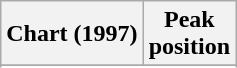<table class="wikitable sortable">
<tr>
<th align="left">Chart (1997)</th>
<th align="left">Peak<br>position</th>
</tr>
<tr>
</tr>
<tr>
</tr>
<tr>
</tr>
</table>
